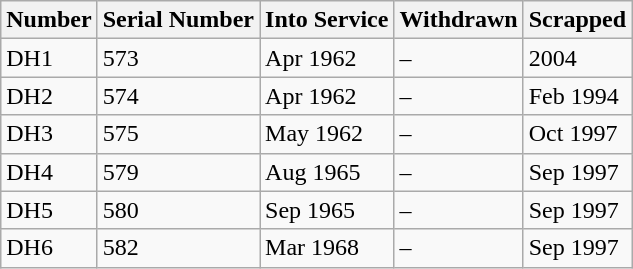<table class="wikitable">
<tr>
<th>Number</th>
<th>Serial Number</th>
<th>Into Service</th>
<th>Withdrawn</th>
<th>Scrapped</th>
</tr>
<tr>
<td>DH1</td>
<td>573</td>
<td>Apr 1962</td>
<td>–</td>
<td>2004</td>
</tr>
<tr>
<td>DH2</td>
<td>574</td>
<td>Apr 1962</td>
<td>–</td>
<td>Feb 1994</td>
</tr>
<tr>
<td>DH3</td>
<td>575</td>
<td>May 1962</td>
<td>–</td>
<td>Oct 1997</td>
</tr>
<tr>
<td>DH4</td>
<td>579</td>
<td>Aug 1965</td>
<td>–</td>
<td>Sep 1997</td>
</tr>
<tr>
<td>DH5</td>
<td>580</td>
<td>Sep 1965</td>
<td>–</td>
<td>Sep 1997</td>
</tr>
<tr>
<td>DH6</td>
<td>582</td>
<td>Mar 1968</td>
<td>–</td>
<td>Sep 1997</td>
</tr>
</table>
